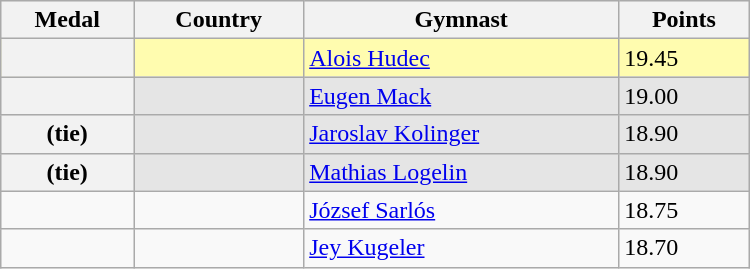<table class="wikitable" width=500>
<tr bgcolor="#efefef">
<th>Medal</th>
<th>Country</th>
<th>Gymnast</th>
<th>Points</th>
</tr>
<tr style="background:#fffcaf;">
<th></th>
<td></td>
<td><a href='#'>Alois Hudec</a></td>
<td>19.45</td>
</tr>
<tr style="background:#e5e5e5;">
<th></th>
<td></td>
<td><a href='#'>Eugen Mack</a></td>
<td>19.00</td>
</tr>
<tr style="background:#e5e5e5;">
<th> (tie)</th>
<td></td>
<td><a href='#'>Jaroslav Kolinger</a></td>
<td>18.90</td>
</tr>
<tr style="background:#e5e5e5;">
<th> (tie)</th>
<td></td>
<td><a href='#'>Mathias Logelin</a></td>
<td>18.90</td>
</tr>
<tr>
<td></td>
<td></td>
<td><a href='#'>József Sarlós</a></td>
<td>18.75</td>
</tr>
<tr>
<td></td>
<td></td>
<td><a href='#'>Jey Kugeler</a></td>
<td>18.70</td>
</tr>
</table>
